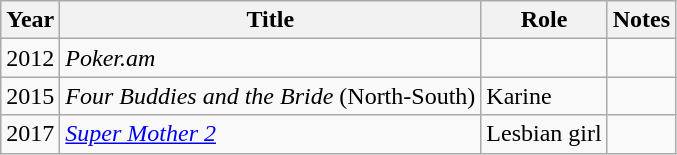<table class="wikitable sortable plainrowheaders">
<tr>
<th>Year</th>
<th>Title</th>
<th>Role</th>
<th class="unsortable">Notes</th>
</tr>
<tr>
<td>2012</td>
<td><em>Poker.am</em></td>
<td></td>
<td></td>
</tr>
<tr>
<td>2015</td>
<td><em>Four Buddies and the Bride</em> (North-South)</td>
<td>Karine</td>
<td></td>
</tr>
<tr>
<td>2017</td>
<td><em><a href='#'>Super Mother 2</a></em></td>
<td>Lesbian girl</td>
<td></td>
</tr>
</table>
